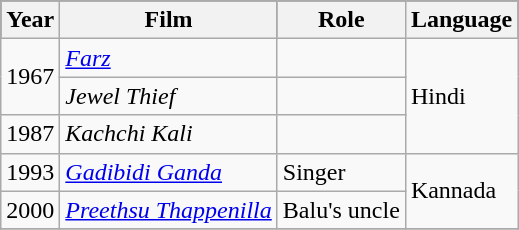<table class="wikitable sortable">
<tr style="background:#000;">
<th>Year</th>
<th>Film</th>
<th>Role</th>
<th>Language</th>
</tr>
<tr>
<td rowspan="2">1967</td>
<td><em><a href='#'>Farz</a></em></td>
<td></td>
<td rowspan="3">Hindi</td>
</tr>
<tr>
<td><em>Jewel Thief</em></td>
<td></td>
</tr>
<tr>
<td>1987</td>
<td><em>Kachchi Kali</em></td>
<td></td>
</tr>
<tr>
<td>1993</td>
<td><em><a href='#'>Gadibidi Ganda</a></em></td>
<td>Singer</td>
<td rowspan="2">Kannada</td>
</tr>
<tr>
<td>2000</td>
<td><em><a href='#'>Preethsu Thappenilla</a></em></td>
<td>Balu's uncle</td>
</tr>
<tr>
</tr>
</table>
